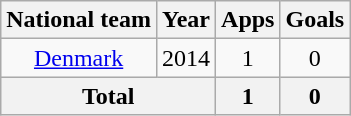<table class="wikitable" style="text-align: center;">
<tr>
<th>National team</th>
<th>Year</th>
<th>Apps</th>
<th>Goals</th>
</tr>
<tr>
<td><a href='#'>Denmark</a></td>
<td>2014</td>
<td>1</td>
<td>0</td>
</tr>
<tr>
<th colspan="2">Total</th>
<th>1</th>
<th>0</th>
</tr>
</table>
